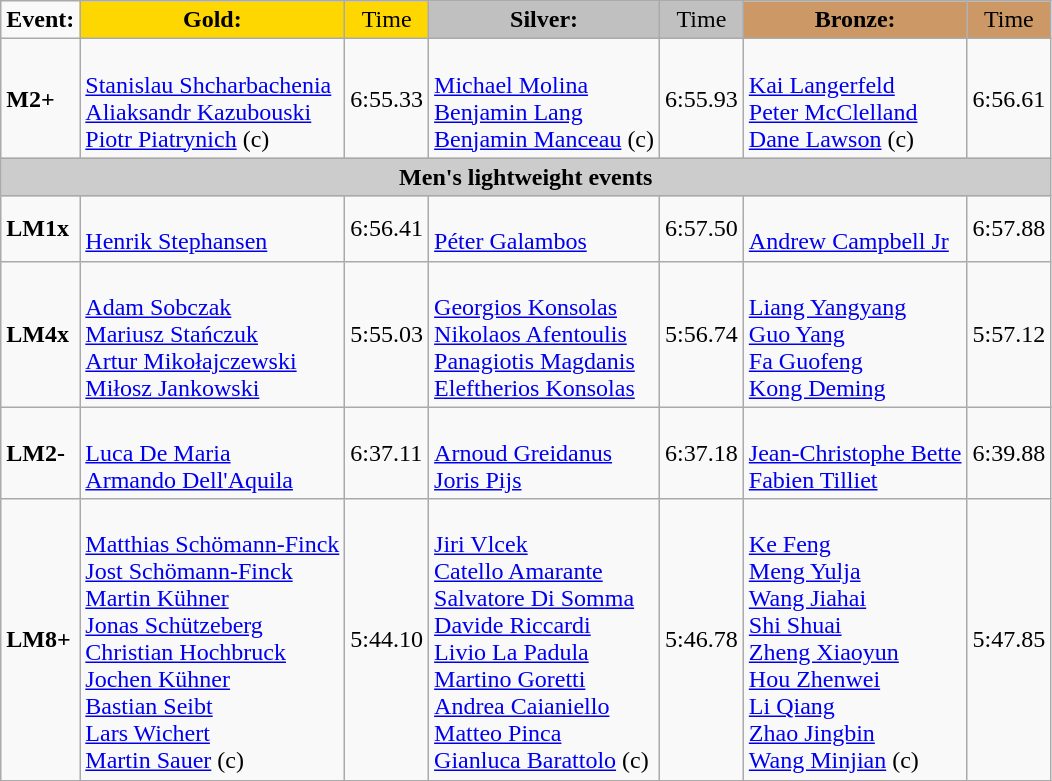<table class="wikitable">
<tr>
<td><strong>Event:</strong></td>
<td style="text-align:center;background-color:gold;"><strong>Gold:</strong></td>
<td style="text-align:center;background-color:gold;">Time</td>
<td style="text-align:center;background-color:silver;"><strong>Silver:</strong></td>
<td style="text-align:center;background-color:silver;">Time</td>
<td style="text-align:center;background-color:#CC9966;"><strong>Bronze:</strong></td>
<td style="text-align:center;background-color:#CC9966;">Time</td>
</tr>
<tr>
<td><strong>M2+</strong> </td>
<td><br><a href='#'>Stanislau Shcharbachenia</a><br><a href='#'>Aliaksandr Kazubouski</a><br><a href='#'>Piotr Piatrynich</a> (c)</td>
<td>6:55.33</td>
<td><br><a href='#'>Michael Molina</a><br><a href='#'>Benjamin Lang</a><br><a href='#'>Benjamin Manceau</a> (c)</td>
<td>6:55.93</td>
<td><br><a href='#'>Kai Langerfeld</a><br><a href='#'>Peter McClelland</a><br><a href='#'>Dane Lawson</a> (c)</td>
<td>6:56.61</td>
</tr>
<tr>
<th colspan="7" style="background-color:#CCC;">Men's lightweight events</th>
</tr>
<tr>
<td><strong>LM1x</strong> </td>
<td><br><a href='#'>Henrik Stephansen</a></td>
<td>6:56.41</td>
<td><br><a href='#'>Péter Galambos</a></td>
<td>6:57.50</td>
<td><br><a href='#'>Andrew Campbell Jr</a></td>
<td>6:57.88</td>
</tr>
<tr>
<td><strong>LM4x</strong> </td>
<td><br><a href='#'>Adam Sobczak</a><br><a href='#'>Mariusz Stańczuk</a><br><a href='#'>Artur Mikołajczewski</a><br><a href='#'>Miłosz Jankowski</a></td>
<td>5:55.03</td>
<td><br><a href='#'>Georgios Konsolas</a><br><a href='#'>Nikolaos Afentoulis</a><br><a href='#'>Panagiotis Magdanis</a><br><a href='#'>Eleftherios Konsolas</a></td>
<td>5:56.74</td>
<td><br><a href='#'>Liang Yangyang</a><br><a href='#'>Guo Yang</a><br><a href='#'>Fa Guofeng</a><br><a href='#'>Kong Deming</a></td>
<td>5:57.12</td>
</tr>
<tr>
<td><strong>LM2-</strong> </td>
<td><br><a href='#'>Luca De Maria</a><br><a href='#'>Armando Dell'Aquila</a></td>
<td>6:37.11</td>
<td><br><a href='#'>Arnoud Greidanus</a><br> <a href='#'>Joris Pijs</a></td>
<td>6:37.18</td>
<td><br><a href='#'>Jean-Christophe Bette</a><br><a href='#'>Fabien Tilliet</a></td>
<td>6:39.88</td>
</tr>
<tr>
<td><strong>LM8+</strong> </td>
<td><br><a href='#'>Matthias Schömann-Finck</a><br><a href='#'>Jost Schömann-Finck</a><br><a href='#'>Martin Kühner</a><br><a href='#'>Jonas Schützeberg</a><br><a href='#'>Christian Hochbruck</a><br><a href='#'>Jochen Kühner</a><br><a href='#'>Bastian Seibt</a><br><a href='#'>Lars Wichert</a><br><a href='#'>Martin Sauer</a> (c)</td>
<td>5:44.10</td>
<td><br><a href='#'>Jiri Vlcek</a><br><a href='#'>Catello Amarante</a><br><a href='#'>Salvatore Di Somma</a><br><a href='#'>Davide Riccardi</a><br><a href='#'>Livio La Padula</a><br><a href='#'>Martino Goretti</a><br><a href='#'>Andrea Caianiello</a><br><a href='#'>Matteo Pinca</a><br><a href='#'>Gianluca Barattolo</a> (c)</td>
<td>5:46.78</td>
<td><br><a href='#'>Ke Feng</a><br><a href='#'>Meng Yulja</a><br><a href='#'>Wang Jiahai</a><br><a href='#'>Shi Shuai</a><br><a href='#'>Zheng Xiaoyun</a><br><a href='#'>Hou Zhenwei</a><br><a href='#'>Li Qiang</a><br><a href='#'>Zhao Jingbin</a><br><a href='#'>Wang Minjian</a> (c)</td>
<td>5:47.85</td>
</tr>
</table>
